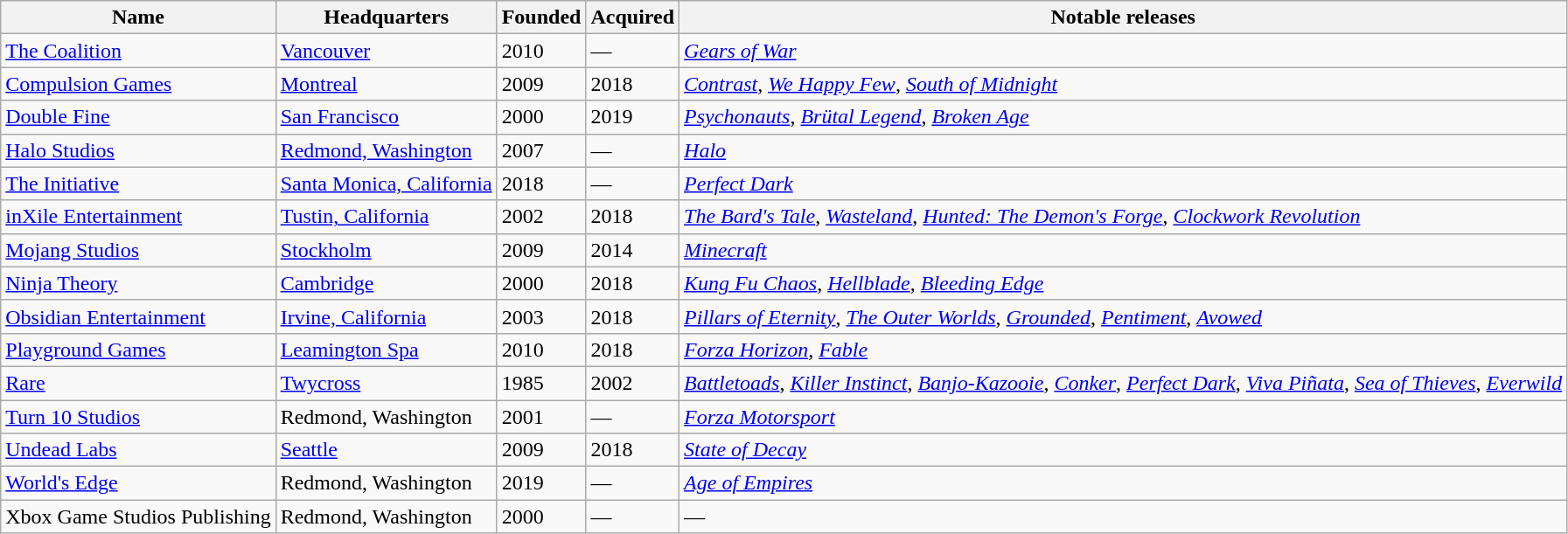<table class="wikitable sortable">
<tr>
<th>Name</th>
<th>Headquarters</th>
<th>Founded</th>
<th>Acquired</th>
<th class="unsortable">Notable releases</th>
</tr>
<tr>
<td><a href='#'>The Coalition</a></td>
<td><a href='#'>Vancouver</a></td>
<td>2010</td>
<td>—</td>
<td><em><a href='#'>Gears of War</a></em></td>
</tr>
<tr>
<td><a href='#'>Compulsion Games</a></td>
<td><a href='#'>Montreal</a></td>
<td>2009</td>
<td>2018</td>
<td><em><a href='#'>Contrast</a></em>, <em><a href='#'>We Happy Few</a></em>, <em><a href='#'>South of Midnight</a></em></td>
</tr>
<tr>
<td><a href='#'>Double Fine</a></td>
<td><a href='#'>San Francisco</a></td>
<td>2000</td>
<td>2019</td>
<td><em><a href='#'>Psychonauts</a></em>, <em><a href='#'>Brütal Legend</a></em>, <em><a href='#'>Broken Age</a></em></td>
</tr>
<tr>
<td><a href='#'>Halo Studios</a></td>
<td><a href='#'>Redmond, Washington</a></td>
<td>2007</td>
<td>—</td>
<td><em><a href='#'>Halo</a></em></td>
</tr>
<tr>
<td><a href='#'>The Initiative</a></td>
<td><a href='#'>Santa Monica, California</a></td>
<td>2018</td>
<td>—</td>
<td><em><a href='#'>Perfect Dark</a></em></td>
</tr>
<tr>
<td><a href='#'>inXile Entertainment</a></td>
<td><a href='#'>Tustin, California</a></td>
<td>2002</td>
<td>2018</td>
<td><em><a href='#'>The Bard's Tale</a></em>, <em><a href='#'>Wasteland</a></em>, <em><a href='#'>Hunted: The Demon's Forge</a></em>, <em><a href='#'>Clockwork Revolution</a></em></td>
</tr>
<tr>
<td><a href='#'>Mojang Studios</a></td>
<td><a href='#'>Stockholm</a></td>
<td>2009</td>
<td>2014</td>
<td><em><a href='#'>Minecraft</a></em></td>
</tr>
<tr>
<td><a href='#'>Ninja Theory</a></td>
<td><a href='#'>Cambridge</a></td>
<td>2000</td>
<td>2018</td>
<td><em><a href='#'>Kung Fu Chaos</a></em>, <em><a href='#'>Hellblade</a></em>, <em><a href='#'>Bleeding Edge</a></em></td>
</tr>
<tr>
<td><a href='#'>Obsidian Entertainment</a></td>
<td><a href='#'>Irvine, California</a></td>
<td>2003</td>
<td>2018</td>
<td><em><a href='#'>Pillars of Eternity</a></em>, <em><a href='#'>The Outer Worlds</a></em>, <em><a href='#'>Grounded</a></em>, <em><a href='#'>Pentiment</a></em>, <em><a href='#'>Avowed</a></em></td>
</tr>
<tr>
<td><a href='#'>Playground Games</a></td>
<td><a href='#'>Leamington Spa</a></td>
<td>2010</td>
<td>2018</td>
<td><em><a href='#'>Forza Horizon</a>, <a href='#'>Fable</a></em></td>
</tr>
<tr>
<td><a href='#'>Rare</a></td>
<td><a href='#'>Twycross</a></td>
<td>1985</td>
<td>2002</td>
<td><em><a href='#'>Battletoads</a></em>, <em><a href='#'>Killer Instinct</a></em>, <em><a href='#'>Banjo-Kazooie</a></em>, <em><a href='#'>Conker</a></em>, <em><a href='#'>Perfect Dark</a></em>, <em><a href='#'>Viva Piñata</a></em>, <em><a href='#'>Sea of Thieves</a></em>, <em><a href='#'>Everwild</a></em></td>
</tr>
<tr>
<td><a href='#'>Turn 10 Studios</a></td>
<td>Redmond, Washington</td>
<td>2001</td>
<td>—</td>
<td><em><a href='#'>Forza Motorsport</a></em></td>
</tr>
<tr>
<td><a href='#'>Undead Labs</a></td>
<td><a href='#'>Seattle</a></td>
<td>2009</td>
<td>2018</td>
<td><em><a href='#'>State of Decay</a></em></td>
</tr>
<tr>
<td><a href='#'>World's Edge</a></td>
<td>Redmond, Washington</td>
<td>2019</td>
<td>—</td>
<td><em><a href='#'>Age of Empires</a></em></td>
</tr>
<tr>
<td>Xbox Game Studios Publishing</td>
<td>Redmond, Washington</td>
<td>2000</td>
<td>—</td>
<td>—</td>
</tr>
</table>
